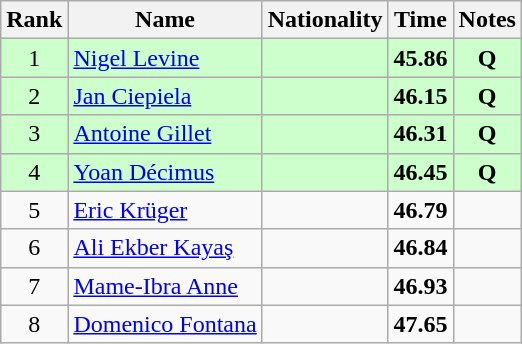<table class="wikitable sortable" style="text-align:center">
<tr>
<th>Rank</th>
<th>Name</th>
<th>Nationality</th>
<th>Time</th>
<th>Notes</th>
</tr>
<tr bgcolor=ccffcc>
<td>1</td>
<td align=left><a href='#'>Nigel Levine</a></td>
<td align=left></td>
<td><strong>45.86</strong></td>
<td><strong>Q</strong></td>
</tr>
<tr bgcolor=ccffcc>
<td>2</td>
<td align=left><a href='#'>Jan Ciepiela</a></td>
<td align=left></td>
<td><strong>46.15</strong></td>
<td><strong>Q</strong></td>
</tr>
<tr bgcolor=ccffcc>
<td>3</td>
<td align=left><a href='#'>Antoine Gillet</a></td>
<td align=left></td>
<td><strong>46.31</strong></td>
<td><strong>Q</strong></td>
</tr>
<tr bgcolor=ccffcc>
<td>4</td>
<td align=left><a href='#'>Yoan Décimus</a></td>
<td align=left></td>
<td><strong>46.45</strong></td>
<td><strong>Q</strong></td>
</tr>
<tr>
<td>5</td>
<td align=left><a href='#'>Eric Krüger</a></td>
<td align=left></td>
<td><strong>46.79</strong></td>
<td></td>
</tr>
<tr>
<td>6</td>
<td align=left><a href='#'>Ali Ekber Kayaş</a></td>
<td align=left></td>
<td><strong>46.84</strong></td>
<td></td>
</tr>
<tr>
<td>7</td>
<td align=left><a href='#'>Mame-Ibra Anne</a></td>
<td align=left></td>
<td><strong>46.93</strong></td>
<td></td>
</tr>
<tr>
<td>8</td>
<td align=left><a href='#'>Domenico Fontana</a></td>
<td align=left></td>
<td><strong>47.65</strong></td>
<td></td>
</tr>
</table>
